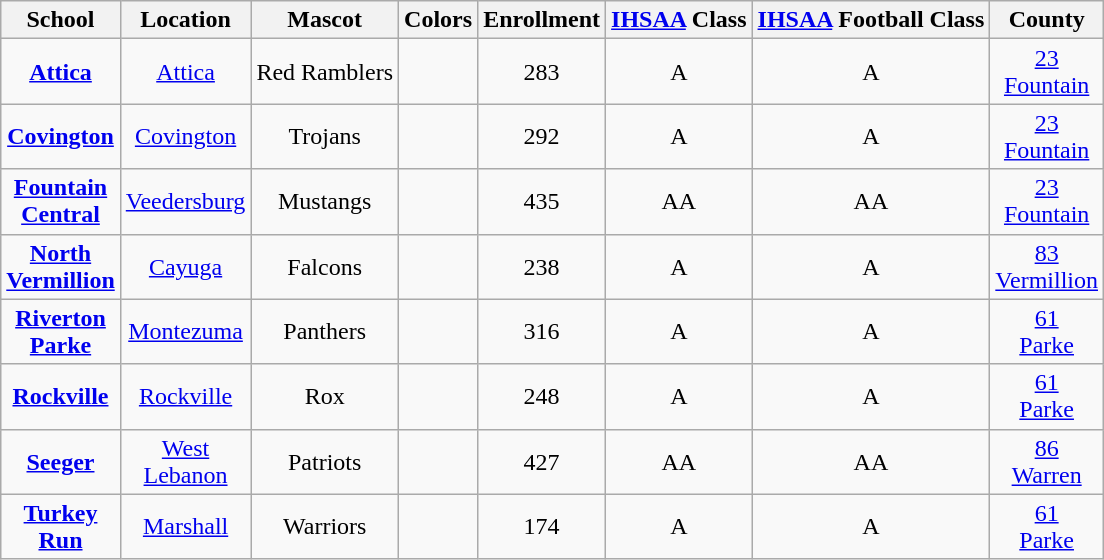<table class="wikitable" style="text-align:center;">
<tr>
<th>School</th>
<th>Location</th>
<th>Mascot</th>
<th>Colors</th>
<th>Enrollment</th>
<th><a href='#'>IHSAA</a> Class</th>
<th><a href='#'>IHSAA</a> Football Class</th>
<th>County</th>
</tr>
<tr>
<td><strong><a href='#'>Attica</a></strong></td>
<td><a href='#'>Attica</a></td>
<td>Red Ramblers</td>
<td> </td>
<td>283</td>
<td>A</td>
<td>A</td>
<td><a href='#'>23 <br> Fountain</a></td>
</tr>
<tr>
<td><strong><a href='#'>Covington</a></strong></td>
<td><a href='#'>Covington</a></td>
<td>Trojans</td>
<td> </td>
<td>292</td>
<td>A</td>
<td>A</td>
<td><a href='#'>23 <br> Fountain</a></td>
</tr>
<tr>
<td><strong><a href='#'>Fountain <br> Central</a></strong></td>
<td><a href='#'>Veedersburg</a></td>
<td>Mustangs</td>
<td> </td>
<td>435</td>
<td>AA</td>
<td>AA</td>
<td><a href='#'>23 <br> Fountain</a></td>
</tr>
<tr>
<td><strong><a href='#'>North <br> Vermillion</a></strong></td>
<td><a href='#'>Cayuga</a></td>
<td>Falcons</td>
<td> </td>
<td>238</td>
<td>A</td>
<td>A</td>
<td><a href='#'>83 <br> Vermillion</a></td>
</tr>
<tr>
<td><strong><a href='#'>Riverton <br> Parke</a></strong></td>
<td><a href='#'>Montezuma</a></td>
<td>Panthers</td>
<td>  </td>
<td>316</td>
<td>A</td>
<td>A</td>
<td><a href='#'>61 <br> Parke</a></td>
</tr>
<tr>
<td><strong><a href='#'>Rockville</a></strong></td>
<td><a href='#'>Rockville</a></td>
<td>Rox</td>
<td> </td>
<td>248</td>
<td>A</td>
<td>A</td>
<td><a href='#'>61 <br> Parke</a></td>
</tr>
<tr>
<td><strong><a href='#'>Seeger</a></strong></td>
<td><a href='#'>West <br> Lebanon</a></td>
<td>Patriots</td>
<td>  </td>
<td>427</td>
<td>AA</td>
<td>AA</td>
<td><a href='#'>86 <br> Warren</a></td>
</tr>
<tr>
<td><strong><a href='#'>Turkey <br> Run</a></strong></td>
<td><a href='#'>Marshall</a></td>
<td>Warriors</td>
<td>  </td>
<td>174</td>
<td>A</td>
<td>A</td>
<td><a href='#'>61 <br> Parke</a></td>
</tr>
</table>
